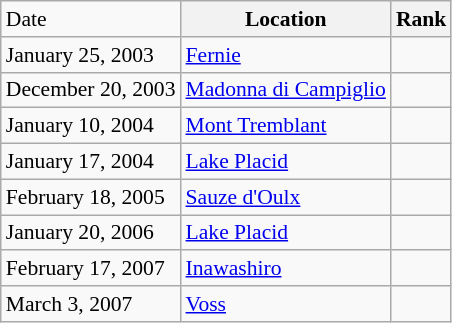<table class="wikitable sortable" style="font-size:90%" style="text-align:center">
<tr>
<td>Date</td>
<th>Location</th>
<th>Rank</th>
</tr>
<tr>
<td>January 25, 2003</td>
<td><a href='#'>Fernie</a></td>
<td></td>
</tr>
<tr>
<td>December 20, 2003</td>
<td><a href='#'>Madonna di Campiglio</a></td>
<td></td>
</tr>
<tr>
<td>January 10, 2004</td>
<td><a href='#'>Mont Tremblant</a></td>
<td></td>
</tr>
<tr>
<td>January 17, 2004</td>
<td><a href='#'>Lake Placid</a></td>
<td></td>
</tr>
<tr>
<td>February 18, 2005</td>
<td><a href='#'>Sauze d'Oulx</a></td>
<td></td>
</tr>
<tr>
<td>January 20, 2006</td>
<td><a href='#'>Lake Placid</a></td>
<td></td>
</tr>
<tr>
<td>February 17, 2007</td>
<td><a href='#'>Inawashiro</a></td>
<td></td>
</tr>
<tr>
<td>March 3, 2007</td>
<td><a href='#'>Voss</a></td>
<td></td>
</tr>
</table>
